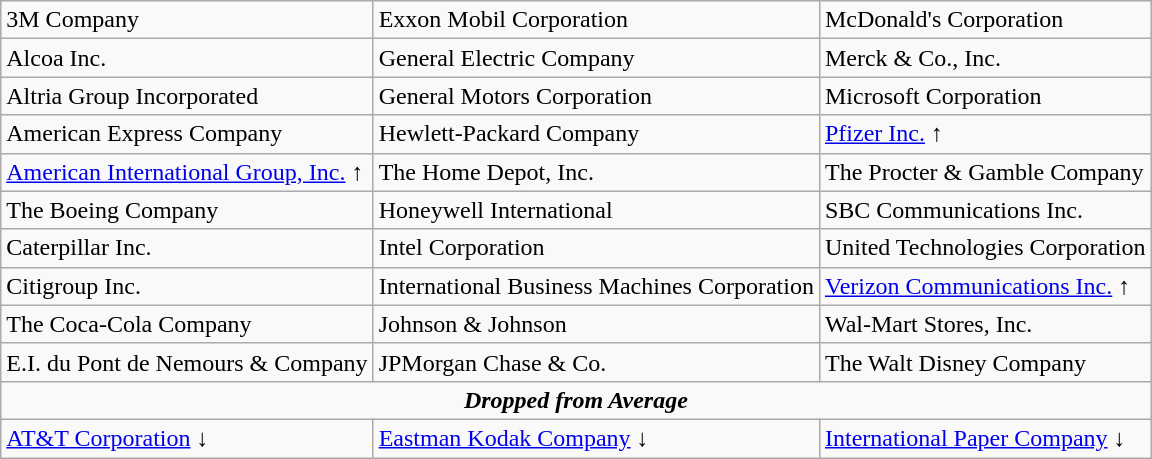<table class="wikitable" border="1">
<tr>
<td>3M Company</td>
<td>Exxon Mobil Corporation</td>
<td>McDonald's Corporation</td>
</tr>
<tr>
<td>Alcoa Inc.</td>
<td>General Electric Company</td>
<td>Merck & Co., Inc.</td>
</tr>
<tr>
<td>Altria Group Incorporated</td>
<td>General Motors Corporation</td>
<td>Microsoft Corporation</td>
</tr>
<tr>
<td>American Express Company</td>
<td>Hewlett-Packard Company</td>
<td><a href='#'>Pfizer Inc.</a> ↑</td>
</tr>
<tr>
<td><a href='#'>American International Group, Inc.</a> ↑</td>
<td>The Home Depot, Inc.</td>
<td>The Procter & Gamble Company</td>
</tr>
<tr>
<td>The Boeing Company</td>
<td>Honeywell International</td>
<td>SBC Communications Inc.</td>
</tr>
<tr>
<td>Caterpillar Inc.</td>
<td>Intel Corporation</td>
<td>United Technologies Corporation</td>
</tr>
<tr>
<td>Citigroup Inc.</td>
<td>International Business Machines Corporation</td>
<td><a href='#'>Verizon Communications Inc.</a> ↑</td>
</tr>
<tr>
<td>The Coca-Cola Company</td>
<td>Johnson & Johnson</td>
<td>Wal-Mart Stores, Inc.</td>
</tr>
<tr>
<td>E.I. du Pont de Nemours & Company</td>
<td>JPMorgan Chase & Co.</td>
<td>The Walt Disney Company</td>
</tr>
<tr>
<td colspan="3" align="center"><strong><em>Dropped from Average</em></strong></td>
</tr>
<tr>
<td><a href='#'>AT&T Corporation</a> ↓</td>
<td><a href='#'>Eastman Kodak Company</a> ↓</td>
<td><a href='#'>International Paper Company</a> ↓</td>
</tr>
</table>
